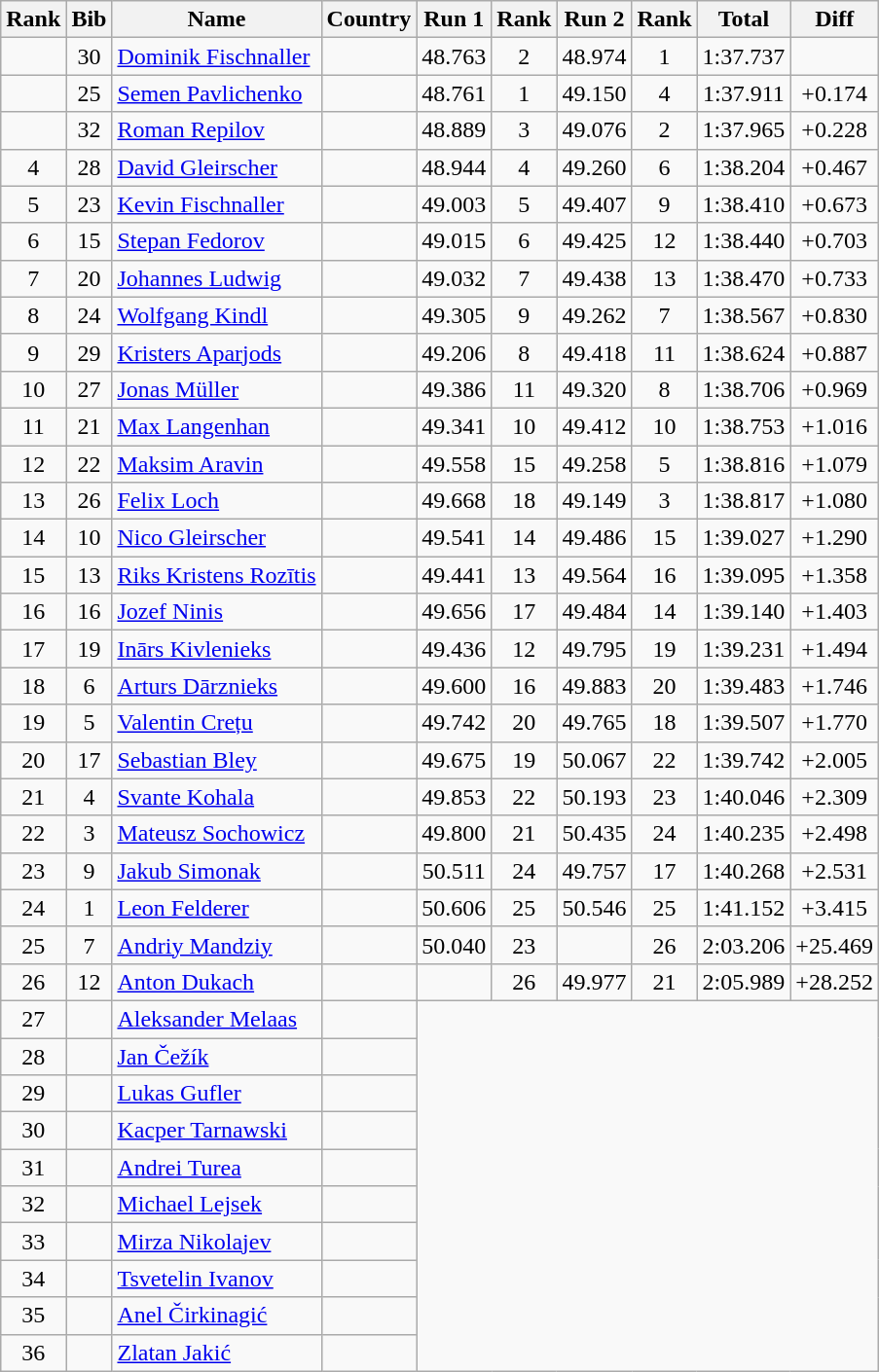<table class="wikitable sortable" style="text-align:center">
<tr>
<th>Rank</th>
<th>Bib</th>
<th>Name</th>
<th>Country</th>
<th>Run 1</th>
<th>Rank</th>
<th>Run 2</th>
<th>Rank</th>
<th>Total</th>
<th>Diff</th>
</tr>
<tr>
<td></td>
<td>30</td>
<td align=left><a href='#'>Dominik Fischnaller</a></td>
<td align=left></td>
<td>48.763</td>
<td>2</td>
<td>48.974</td>
<td>1</td>
<td>1:37.737</td>
<td></td>
</tr>
<tr>
<td></td>
<td>25</td>
<td align=left><a href='#'>Semen Pavlichenko</a></td>
<td align=left></td>
<td>48.761 </td>
<td>1</td>
<td>49.150</td>
<td>4</td>
<td>1:37.911</td>
<td>+0.174</td>
</tr>
<tr>
<td></td>
<td>32</td>
<td align=left><a href='#'>Roman Repilov</a></td>
<td align=left></td>
<td>48.889</td>
<td>3</td>
<td>49.076</td>
<td>2</td>
<td>1:37.965</td>
<td>+0.228</td>
</tr>
<tr>
<td>4</td>
<td>28</td>
<td align=left><a href='#'>David Gleirscher</a></td>
<td align=left></td>
<td>48.944</td>
<td>4</td>
<td>49.260</td>
<td>6</td>
<td>1:38.204</td>
<td>+0.467</td>
</tr>
<tr>
<td>5</td>
<td>23</td>
<td align=left><a href='#'>Kevin Fischnaller</a></td>
<td align=left></td>
<td>49.003</td>
<td>5</td>
<td>49.407</td>
<td>9</td>
<td>1:38.410</td>
<td>+0.673</td>
</tr>
<tr>
<td>6</td>
<td>15</td>
<td align=left><a href='#'>Stepan Fedorov</a></td>
<td align=left></td>
<td>49.015</td>
<td>6</td>
<td>49.425</td>
<td>12</td>
<td>1:38.440</td>
<td>+0.703</td>
</tr>
<tr>
<td>7</td>
<td>20</td>
<td align=left><a href='#'>Johannes Ludwig</a></td>
<td align=left></td>
<td>49.032</td>
<td>7</td>
<td>49.438</td>
<td>13</td>
<td>1:38.470</td>
<td>+0.733</td>
</tr>
<tr>
<td>8</td>
<td>24</td>
<td align=left><a href='#'>Wolfgang Kindl</a></td>
<td align=left></td>
<td>49.305</td>
<td>9</td>
<td>49.262</td>
<td>7</td>
<td>1:38.567</td>
<td>+0.830</td>
</tr>
<tr>
<td>9</td>
<td>29</td>
<td align=left><a href='#'>Kristers Aparjods</a></td>
<td align=left></td>
<td>49.206</td>
<td>8</td>
<td>49.418</td>
<td>11</td>
<td>1:38.624</td>
<td>+0.887</td>
</tr>
<tr>
<td>10</td>
<td>27</td>
<td align=left><a href='#'>Jonas Müller</a></td>
<td align=left></td>
<td>49.386</td>
<td>11</td>
<td>49.320</td>
<td>8</td>
<td>1:38.706</td>
<td>+0.969</td>
</tr>
<tr>
<td>11</td>
<td>21</td>
<td align=left><a href='#'>Max Langenhan</a></td>
<td align=left></td>
<td>49.341</td>
<td>10</td>
<td>49.412</td>
<td>10</td>
<td>1:38.753</td>
<td>+1.016</td>
</tr>
<tr>
<td>12</td>
<td>22</td>
<td align=left><a href='#'>Maksim Aravin</a></td>
<td align=left></td>
<td>49.558</td>
<td>15</td>
<td>49.258</td>
<td>5</td>
<td>1:38.816</td>
<td>+1.079</td>
</tr>
<tr>
<td>13</td>
<td>26</td>
<td align=left><a href='#'>Felix Loch</a></td>
<td align=left></td>
<td>49.668</td>
<td>18</td>
<td>49.149</td>
<td>3</td>
<td>1:38.817</td>
<td>+1.080</td>
</tr>
<tr>
<td>14</td>
<td>10</td>
<td align=left><a href='#'>Nico Gleirscher</a></td>
<td align=left></td>
<td>49.541</td>
<td>14</td>
<td>49.486</td>
<td>15</td>
<td>1:39.027</td>
<td>+1.290</td>
</tr>
<tr>
<td>15</td>
<td>13</td>
<td align=left><a href='#'>Riks Kristens Rozītis</a></td>
<td align=left></td>
<td>49.441</td>
<td>13</td>
<td>49.564</td>
<td>16</td>
<td>1:39.095</td>
<td>+1.358</td>
</tr>
<tr>
<td>16</td>
<td>16</td>
<td align=left><a href='#'>Jozef Ninis</a></td>
<td align=left></td>
<td>49.656</td>
<td>17</td>
<td>49.484</td>
<td>14</td>
<td>1:39.140</td>
<td>+1.403</td>
</tr>
<tr>
<td>17</td>
<td>19</td>
<td align=left><a href='#'>Inārs Kivlenieks</a></td>
<td align=left></td>
<td>49.436</td>
<td>12</td>
<td>49.795</td>
<td>19</td>
<td>1:39.231</td>
<td>+1.494</td>
</tr>
<tr>
<td>18</td>
<td>6</td>
<td align=left><a href='#'>Arturs Dārznieks</a></td>
<td align=left></td>
<td>49.600</td>
<td>16</td>
<td>49.883</td>
<td>20</td>
<td>1:39.483</td>
<td>+1.746</td>
</tr>
<tr>
<td>19</td>
<td>5</td>
<td align=left><a href='#'>Valentin Crețu</a></td>
<td align=left></td>
<td>49.742</td>
<td>20</td>
<td>49.765</td>
<td>18</td>
<td>1:39.507</td>
<td>+1.770</td>
</tr>
<tr>
<td>20</td>
<td>17</td>
<td align=left><a href='#'>Sebastian Bley</a></td>
<td align=left></td>
<td>49.675</td>
<td>19</td>
<td>50.067</td>
<td>22</td>
<td>1:39.742</td>
<td>+2.005</td>
</tr>
<tr>
<td>21</td>
<td>4</td>
<td align=left><a href='#'>Svante Kohala</a></td>
<td align=left></td>
<td>49.853</td>
<td>22</td>
<td>50.193</td>
<td>23</td>
<td>1:40.046</td>
<td>+2.309</td>
</tr>
<tr>
<td>22</td>
<td>3</td>
<td align=left><a href='#'>Mateusz Sochowicz</a></td>
<td align=left></td>
<td>49.800</td>
<td>21</td>
<td>50.435</td>
<td>24</td>
<td>1:40.235</td>
<td>+2.498</td>
</tr>
<tr>
<td>23</td>
<td>9</td>
<td align=left><a href='#'>Jakub Simonak</a></td>
<td align=left></td>
<td>50.511</td>
<td>24</td>
<td>49.757</td>
<td>17</td>
<td>1:40.268</td>
<td>+2.531</td>
</tr>
<tr>
<td>24</td>
<td>1</td>
<td align=left><a href='#'>Leon Felderer</a></td>
<td align=left></td>
<td>50.606</td>
<td>25</td>
<td>50.546</td>
<td>25</td>
<td>1:41.152</td>
<td>+3.415</td>
</tr>
<tr>
<td>25</td>
<td>7</td>
<td align=left><a href='#'>Andriy Mandziy</a></td>
<td align=left></td>
<td>50.040</td>
<td>23</td>
<td></td>
<td>26</td>
<td>2:03.206</td>
<td>+25.469</td>
</tr>
<tr>
<td>26</td>
<td>12</td>
<td align=left><a href='#'>Anton Dukach</a></td>
<td align=left></td>
<td></td>
<td>26</td>
<td>49.977</td>
<td>21</td>
<td>2:05.989</td>
<td>+28.252</td>
</tr>
<tr>
<td>27</td>
<td></td>
<td align="left"><a href='#'>Aleksander Melaas</a></td>
<td align=left></td>
<td colspan=6 rowspan=10></td>
</tr>
<tr>
<td>28</td>
<td></td>
<td align=left><a href='#'>Jan Čežík</a></td>
<td align=left></td>
</tr>
<tr>
<td>29</td>
<td></td>
<td align=left><a href='#'>Lukas Gufler</a></td>
<td align=left></td>
</tr>
<tr>
<td>30</td>
<td></td>
<td align=left><a href='#'>Kacper Tarnawski</a></td>
<td align=left></td>
</tr>
<tr>
<td>31</td>
<td></td>
<td align=left><a href='#'>Andrei Turea</a></td>
<td align=left></td>
</tr>
<tr>
<td>32</td>
<td></td>
<td align=left><a href='#'>Michael Lejsek</a></td>
<td align=left></td>
</tr>
<tr>
<td>33</td>
<td></td>
<td align=left><a href='#'>Mirza Nikolajev</a></td>
<td align=left></td>
</tr>
<tr>
<td>34</td>
<td></td>
<td align=left><a href='#'>Tsvetelin Ivanov</a></td>
<td align=left></td>
</tr>
<tr>
<td>35</td>
<td></td>
<td align=left><a href='#'>Anel Čirkinagić</a></td>
<td align=left></td>
</tr>
<tr>
<td>36</td>
<td></td>
<td align=left><a href='#'>Zlatan Jakić</a></td>
<td align=left></td>
</tr>
</table>
